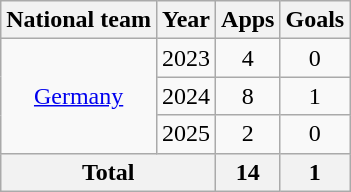<table class="wikitable" style="text-align: center;">
<tr>
<th>National team</th>
<th>Year</th>
<th>Apps</th>
<th>Goals</th>
</tr>
<tr>
<td rowspan=3><a href='#'>Germany</a></td>
<td>2023</td>
<td>4</td>
<td>0</td>
</tr>
<tr>
<td>2024</td>
<td>8</td>
<td>1</td>
</tr>
<tr>
<td>2025</td>
<td>2</td>
<td>0</td>
</tr>
<tr>
<th colspan="2">Total</th>
<th>14</th>
<th>1</th>
</tr>
</table>
